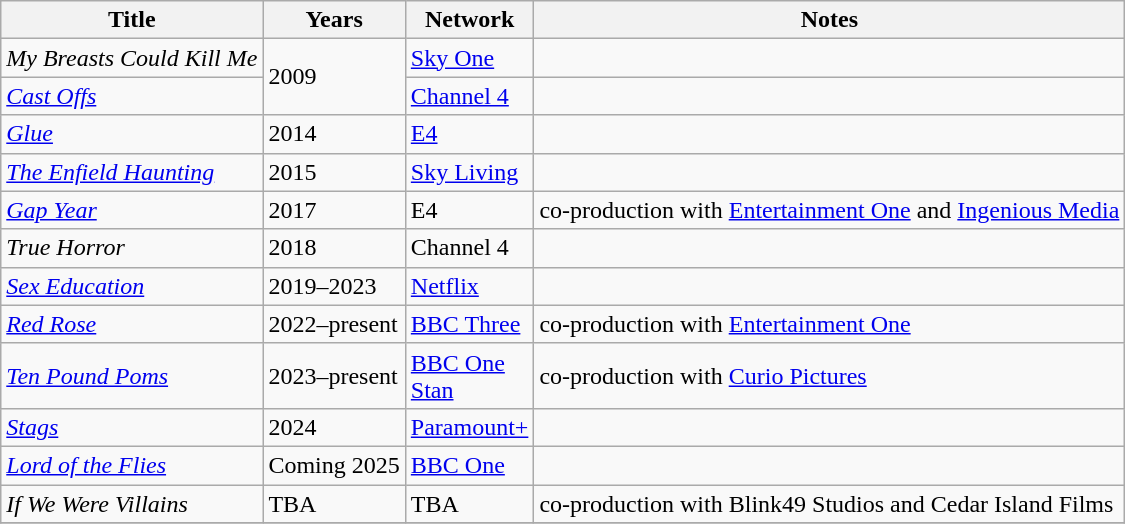<table class="wikitable sortable">
<tr>
<th>Title</th>
<th>Years</th>
<th>Network</th>
<th>Notes</th>
</tr>
<tr>
<td><em>My Breasts Could Kill Me</em></td>
<td rowspan="2">2009</td>
<td><a href='#'>Sky One</a></td>
<td></td>
</tr>
<tr>
<td><em><a href='#'>Cast Offs</a></em></td>
<td><a href='#'>Channel 4</a></td>
<td></td>
</tr>
<tr>
<td><em><a href='#'>Glue</a></em></td>
<td>2014</td>
<td><a href='#'>E4</a></td>
<td></td>
</tr>
<tr>
<td><em><a href='#'>The Enfield Haunting</a></em></td>
<td>2015</td>
<td><a href='#'>Sky Living</a></td>
<td></td>
</tr>
<tr>
<td><em><a href='#'>Gap Year</a></em></td>
<td>2017</td>
<td>E4</td>
<td>co-production with <a href='#'>Entertainment One</a> and <a href='#'>Ingenious Media</a></td>
</tr>
<tr>
<td><em>True Horror</em></td>
<td>2018</td>
<td>Channel 4</td>
<td></td>
</tr>
<tr>
<td><em><a href='#'>Sex Education</a></em></td>
<td>2019–2023</td>
<td><a href='#'>Netflix</a></td>
<td></td>
</tr>
<tr>
<td><em><a href='#'>Red Rose</a></em></td>
<td>2022–present</td>
<td><a href='#'>BBC Three</a></td>
<td>co-production with <a href='#'>Entertainment One</a></td>
</tr>
<tr>
<td><em><a href='#'>Ten Pound Poms</a></em></td>
<td>2023–present</td>
<td><a href='#'>BBC One</a><br><a href='#'>Stan</a></td>
<td>co-production with <a href='#'>Curio Pictures</a></td>
</tr>
<tr>
<td><em><a href='#'>Stags</a></em></td>
<td>2024</td>
<td><a href='#'>Paramount+</a></td>
<td></td>
</tr>
<tr>
<td><em><a href='#'>Lord of the Flies</a></em></td>
<td>Coming 2025</td>
<td><a href='#'>BBC One</a></td>
<td></td>
</tr>
<tr>
<td><em>If We Were Villains</em></td>
<td>TBA</td>
<td>TBA</td>
<td>co-production with Blink49 Studios and Cedar Island Films</td>
</tr>
<tr>
</tr>
</table>
